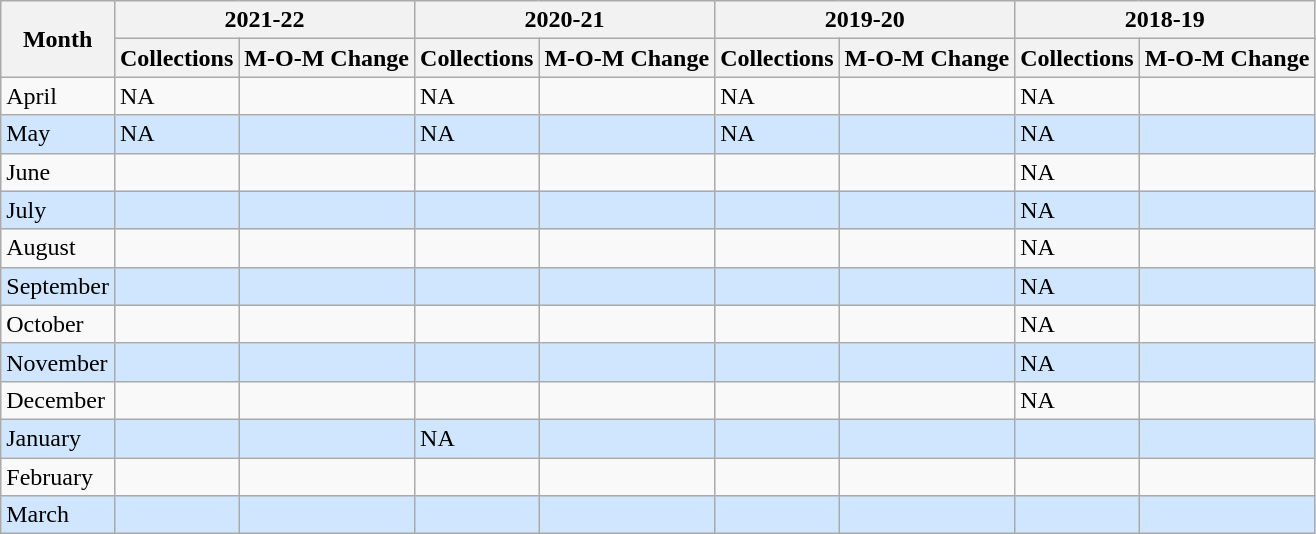<table class="wikitable sortable">
<tr>
<th rowspan="2">Month</th>
<th colspan=2>2021-22</th>
<th colspan=2>2020-21</th>
<th colspan=2>2019-20</th>
<th colspan=2>2018-19</th>
</tr>
<tr>
<th>Collections</th>
<th>M-O-M Change</th>
<th>Collections</th>
<th>M-O-M Change</th>
<th>Collections</th>
<th>M-O-M Change</th>
<th>Collections</th>
<th>M-O-M Change</th>
</tr>
<tr>
<td>April</td>
<td>NA</td>
<td></td>
<td>NA</td>
<td></td>
<td>NA</td>
<td></td>
<td>NA</td>
<td></td>
</tr>
<tr style="background:#D0E6FF">
<td>May</td>
<td>NA</td>
<td></td>
<td>NA</td>
<td></td>
<td>NA</td>
<td></td>
<td>NA</td>
<td></td>
</tr>
<tr>
<td>June</td>
<td></td>
<td></td>
<td></td>
<td></td>
<td></td>
<td></td>
<td>NA</td>
<td></td>
</tr>
<tr style="background:#D0E6FF">
<td>July</td>
<td></td>
<td></td>
<td></td>
<td></td>
<td></td>
<td></td>
<td>NA</td>
<td></td>
</tr>
<tr>
<td>August</td>
<td></td>
<td></td>
<td></td>
<td></td>
<td></td>
<td></td>
<td>NA</td>
<td></td>
</tr>
<tr style="background:#D0E6FF">
<td>September</td>
<td></td>
<td></td>
<td></td>
<td></td>
<td></td>
<td></td>
<td>NA</td>
<td></td>
</tr>
<tr>
<td>October</td>
<td></td>
<td></td>
<td></td>
<td></td>
<td></td>
<td></td>
<td>NA</td>
<td></td>
</tr>
<tr style="background:#D0E6FF">
<td>November</td>
<td></td>
<td></td>
<td></td>
<td></td>
<td></td>
<td></td>
<td>NA</td>
<td></td>
</tr>
<tr>
<td>December</td>
<td></td>
<td></td>
<td></td>
<td></td>
<td></td>
<td></td>
<td>NA</td>
<td></td>
</tr>
<tr style="background:#D0E6FF">
<td>January</td>
<td></td>
<td></td>
<td>NA</td>
<td></td>
<td></td>
<td></td>
<td></td>
<td></td>
</tr>
<tr>
<td>February</td>
<td></td>
<td></td>
<td></td>
<td></td>
<td></td>
<td></td>
<td></td>
<td></td>
</tr>
<tr style="background:#D0E6FF">
<td>March</td>
<td></td>
<td></td>
<td></td>
<td></td>
<td></td>
<td></td>
<td></td>
<td></td>
</tr>
</table>
